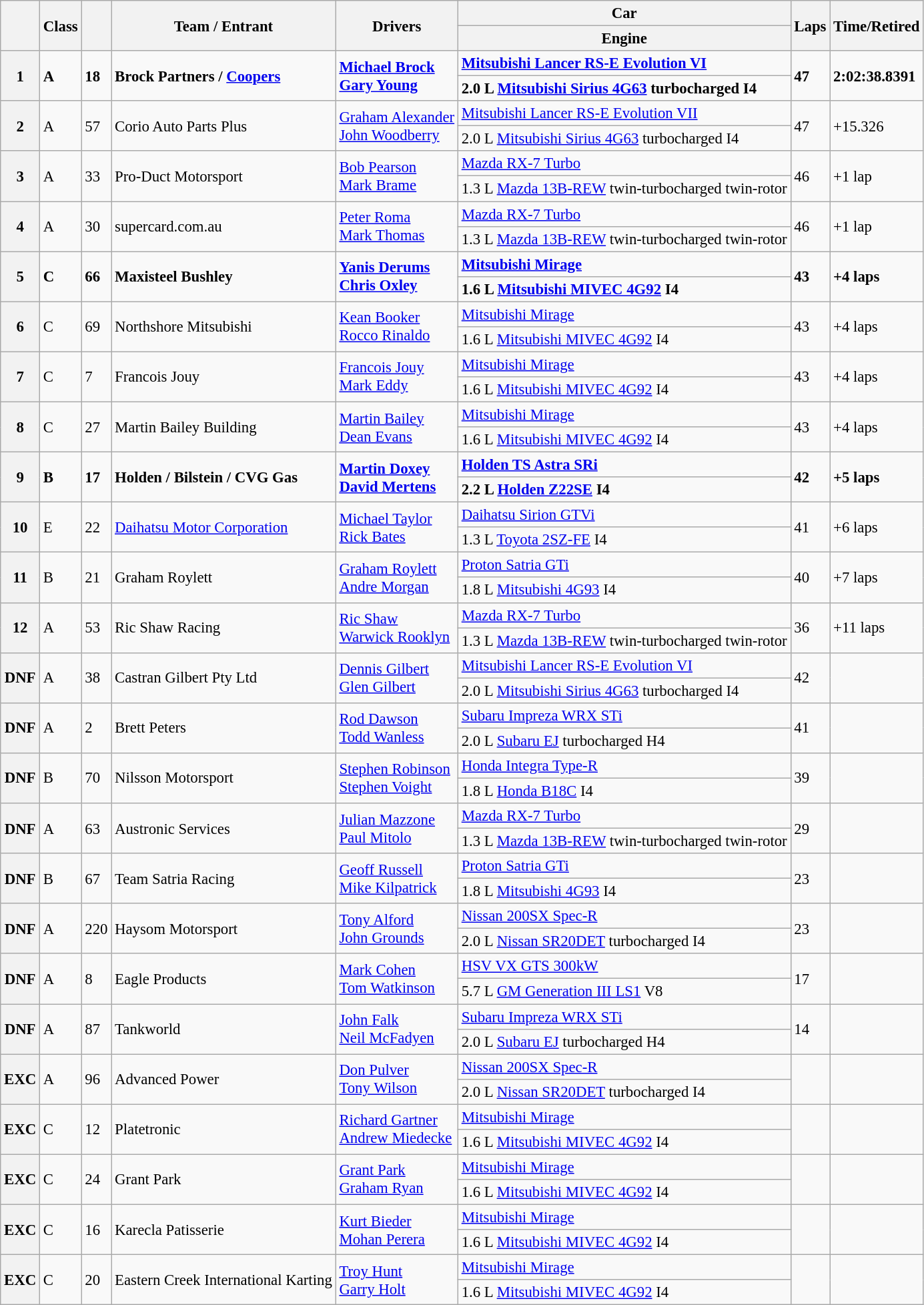<table class="wikitable" style="font-size: 95%;">
<tr>
<th rowspan=2></th>
<th rowspan=2>Class</th>
<th rowspan=2></th>
<th rowspan=2>Team / Entrant</th>
<th rowspan=2>Drivers</th>
<th>Car</th>
<th rowspan=2>Laps</th>
<th rowspan="2">Time/Retired</th>
</tr>
<tr>
<th>Engine</th>
</tr>
<tr style="font-weight: bold">
<th rowspan="2">1</th>
<td rowspan="2">A</td>
<td rowspan="2">18</td>
<td rowspan="2">Brock Partners / <a href='#'>Coopers</a></td>
<td rowspan="2"><a href='#'>Michael Brock</a><br> <a href='#'>Gary Young</a></td>
<td><a href='#'>Mitsubishi Lancer RS-E Evolution VI</a></td>
<td rowspan="2">47</td>
<td rowspan="2">2:02:38.8391</td>
</tr>
<tr style="font-weight: bold">
<td>2.0 L <a href='#'>Mitsubishi Sirius 4G63</a> turbocharged I4</td>
</tr>
<tr>
<th rowspan="2">2</th>
<td rowspan="2">A</td>
<td rowspan="2">57</td>
<td rowspan="2">Corio Auto Parts Plus</td>
<td rowspan="2"><a href='#'>Graham Alexander</a><br> <a href='#'>John Woodberry</a></td>
<td><a href='#'>Mitsubishi Lancer RS-E Evolution VII</a></td>
<td rowspan="2">47</td>
<td rowspan="2">+15.326</td>
</tr>
<tr>
<td>2.0 L <a href='#'>Mitsubishi Sirius 4G63</a> turbocharged I4</td>
</tr>
<tr>
<th rowspan="2">3</th>
<td rowspan="2">A</td>
<td rowspan="2">33</td>
<td rowspan="2">Pro-Duct Motorsport</td>
<td rowspan="2"><a href='#'>Bob Pearson</a><br> <a href='#'>Mark Brame</a></td>
<td><a href='#'>Mazda RX-7 Turbo</a></td>
<td rowspan="2">46</td>
<td rowspan="2">+1 lap</td>
</tr>
<tr>
<td>1.3 L <a href='#'>Mazda 13B-REW</a> twin-turbocharged twin-rotor</td>
</tr>
<tr>
<th rowspan="2">4</th>
<td rowspan="2">A</td>
<td rowspan="2">30</td>
<td rowspan="2">supercard.com.au</td>
<td rowspan="2"><a href='#'>Peter Roma</a><br> <a href='#'>Mark Thomas</a></td>
<td><a href='#'>Mazda RX-7 Turbo</a></td>
<td rowspan="2">46</td>
<td rowspan="2">+1 lap</td>
</tr>
<tr>
<td>1.3 L <a href='#'>Mazda 13B-REW</a> twin-turbocharged twin-rotor</td>
</tr>
<tr style="font-weight: bold">
<th rowspan="2">5</th>
<td rowspan="2">C</td>
<td rowspan="2">66</td>
<td rowspan="2">Maxisteel Bushley</td>
<td rowspan="2"><a href='#'>Yanis Derums</a><br> <a href='#'>Chris Oxley</a></td>
<td><a href='#'>Mitsubishi Mirage</a></td>
<td rowspan="2">43</td>
<td rowspan="2">+4 laps</td>
</tr>
<tr style="font-weight: bold">
<td>1.6 L <a href='#'>Mitsubishi MIVEC 4G92</a> I4</td>
</tr>
<tr>
<th rowspan="2">6</th>
<td rowspan="2">C</td>
<td rowspan="2">69</td>
<td rowspan="2">Northshore Mitsubishi</td>
<td rowspan="2"><a href='#'>Kean Booker</a><br> <a href='#'>Rocco Rinaldo</a></td>
<td><a href='#'>Mitsubishi Mirage</a></td>
<td rowspan="2">43</td>
<td rowspan="2">+4 laps</td>
</tr>
<tr>
<td>1.6 L <a href='#'>Mitsubishi MIVEC 4G92</a> I4</td>
</tr>
<tr>
<th rowspan="2">7</th>
<td rowspan="2">C</td>
<td rowspan="2">7</td>
<td rowspan="2">Francois Jouy</td>
<td rowspan="2"><a href='#'>Francois Jouy</a><br> <a href='#'>Mark Eddy</a></td>
<td><a href='#'>Mitsubishi Mirage</a></td>
<td rowspan="2">43</td>
<td rowspan="2">+4 laps</td>
</tr>
<tr>
<td>1.6 L <a href='#'>Mitsubishi MIVEC 4G92</a> I4</td>
</tr>
<tr>
<th rowspan="2">8</th>
<td rowspan="2">C</td>
<td rowspan="2">27</td>
<td rowspan="2">Martin Bailey Building</td>
<td rowspan="2"><a href='#'>Martin Bailey</a><br> <a href='#'>Dean Evans</a></td>
<td><a href='#'>Mitsubishi Mirage</a></td>
<td rowspan="2">43</td>
<td rowspan="2">+4 laps</td>
</tr>
<tr>
<td>1.6 L <a href='#'>Mitsubishi MIVEC 4G92</a> I4</td>
</tr>
<tr style="font-weight: bold">
<th rowspan="2">9</th>
<td rowspan="2">B</td>
<td rowspan="2">17</td>
<td rowspan="2">Holden / Bilstein / CVG Gas</td>
<td rowspan="2"><a href='#'>Martin Doxey</a><br> <a href='#'>David Mertens</a></td>
<td><a href='#'>Holden TS Astra SRi</a></td>
<td rowspan="2">42</td>
<td rowspan="2">+5 laps</td>
</tr>
<tr style="font-weight: bold">
<td>2.2 L <a href='#'>Holden Z22SE</a> I4</td>
</tr>
<tr>
<th rowspan="2">10</th>
<td rowspan="2">E</td>
<td rowspan="2">22</td>
<td rowspan="2"><a href='#'>Daihatsu Motor Corporation</a></td>
<td rowspan="2"><a href='#'>Michael Taylor</a><br> <a href='#'>Rick Bates</a></td>
<td><a href='#'>Daihatsu Sirion GTVi</a></td>
<td rowspan="2">41</td>
<td rowspan="2">+6 laps</td>
</tr>
<tr>
<td>1.3 L <a href='#'>Toyota 2SZ-FE</a> I4</td>
</tr>
<tr>
<th rowspan="2">11</th>
<td rowspan="2">B</td>
<td rowspan="2">21</td>
<td rowspan="2">Graham Roylett</td>
<td rowspan="2"><a href='#'>Graham Roylett</a><br> <a href='#'>Andre Morgan</a></td>
<td><a href='#'>Proton Satria GTi</a></td>
<td rowspan="2">40</td>
<td rowspan="2">+7 laps</td>
</tr>
<tr>
<td>1.8 L <a href='#'>Mitsubishi 4G93</a> I4</td>
</tr>
<tr>
<th rowspan="2">12</th>
<td rowspan="2">A</td>
<td rowspan="2">53</td>
<td rowspan="2">Ric Shaw Racing</td>
<td rowspan="2"><a href='#'>Ric Shaw</a><br> <a href='#'>Warwick Rooklyn</a></td>
<td><a href='#'>Mazda RX-7 Turbo</a></td>
<td rowspan="2">36</td>
<td rowspan="2">+11 laps</td>
</tr>
<tr>
<td>1.3 L <a href='#'>Mazda 13B-REW</a> twin-turbocharged twin-rotor</td>
</tr>
<tr>
<th rowspan="2">DNF</th>
<td rowspan="2">A</td>
<td rowspan="2">38</td>
<td rowspan="2">Castran Gilbert Pty Ltd</td>
<td rowspan="2"><a href='#'>Dennis Gilbert</a><br> <a href='#'>Glen Gilbert</a></td>
<td><a href='#'>Mitsubishi Lancer RS-E Evolution VI</a></td>
<td rowspan="2">42</td>
<td rowspan="2"></td>
</tr>
<tr>
<td>2.0 L <a href='#'>Mitsubishi Sirius 4G63</a> turbocharged I4</td>
</tr>
<tr>
<th rowspan="2">DNF</th>
<td rowspan="2">A</td>
<td rowspan="2">2</td>
<td rowspan="2">Brett Peters</td>
<td rowspan="2"><a href='#'>Rod Dawson</a><br> <a href='#'>Todd Wanless</a></td>
<td><a href='#'>Subaru Impreza WRX STi</a></td>
<td rowspan="2">41</td>
<td rowspan="2"></td>
</tr>
<tr>
<td>2.0 L <a href='#'>Subaru EJ</a> turbocharged H4</td>
</tr>
<tr>
<th rowspan="2">DNF</th>
<td rowspan="2">B</td>
<td rowspan="2">70</td>
<td rowspan="2">Nilsson Motorsport</td>
<td rowspan="2"><a href='#'>Stephen Robinson</a><br> <a href='#'>Stephen Voight</a></td>
<td><a href='#'>Honda Integra Type-R</a></td>
<td rowspan="2">39</td>
<td rowspan="2"></td>
</tr>
<tr>
<td>1.8 L <a href='#'>Honda B18C</a> I4</td>
</tr>
<tr>
<th rowspan="2">DNF</th>
<td rowspan="2">A</td>
<td rowspan="2">63</td>
<td rowspan="2">Austronic Services</td>
<td rowspan="2"><a href='#'>Julian Mazzone</a><br> <a href='#'>Paul Mitolo</a></td>
<td><a href='#'>Mazda RX-7 Turbo</a></td>
<td rowspan="2">29</td>
<td rowspan="2"></td>
</tr>
<tr>
<td>1.3 L <a href='#'>Mazda 13B-REW</a> twin-turbocharged twin-rotor</td>
</tr>
<tr>
<th rowspan="2">DNF</th>
<td rowspan="2">B</td>
<td rowspan="2">67</td>
<td rowspan="2">Team Satria Racing</td>
<td rowspan="2"><a href='#'>Geoff Russell</a><br> <a href='#'>Mike Kilpatrick</a></td>
<td><a href='#'>Proton Satria GTi</a></td>
<td rowspan="2">23</td>
<td rowspan="2"></td>
</tr>
<tr>
<td>1.8 L <a href='#'>Mitsubishi 4G93</a> I4</td>
</tr>
<tr>
<th rowspan="2">DNF</th>
<td rowspan="2">A</td>
<td rowspan="2">220</td>
<td rowspan="2">Haysom Motorsport</td>
<td rowspan="2"><a href='#'>Tony Alford</a><br> <a href='#'>John Grounds</a></td>
<td><a href='#'>Nissan 200SX Spec-R</a></td>
<td rowspan="2">23</td>
<td rowspan="2"></td>
</tr>
<tr>
<td>2.0 L <a href='#'>Nissan SR20DET</a> turbocharged I4</td>
</tr>
<tr>
<th rowspan="2">DNF</th>
<td rowspan="2">A</td>
<td rowspan="2">8</td>
<td rowspan="2">Eagle Products</td>
<td rowspan="2"><a href='#'>Mark Cohen</a><br> <a href='#'>Tom Watkinson</a></td>
<td><a href='#'>HSV VX GTS 300kW</a></td>
<td rowspan="2">17</td>
<td rowspan="2"></td>
</tr>
<tr>
<td>5.7 L <a href='#'>GM Generation III LS1</a> V8</td>
</tr>
<tr>
<th rowspan="2">DNF</th>
<td rowspan="2">A</td>
<td rowspan="2">87</td>
<td rowspan="2">Tankworld</td>
<td rowspan="2"><a href='#'>John Falk</a><br> <a href='#'>Neil McFadyen</a></td>
<td><a href='#'>Subaru Impreza WRX STi</a></td>
<td rowspan="2">14</td>
<td rowspan="2"></td>
</tr>
<tr>
<td>2.0 L <a href='#'>Subaru EJ</a> turbocharged H4</td>
</tr>
<tr>
<th rowspan="2">EXC</th>
<td rowspan="2">A</td>
<td rowspan="2">96</td>
<td rowspan="2">Advanced Power</td>
<td rowspan="2"><a href='#'>Don Pulver</a><br> <a href='#'>Tony Wilson</a></td>
<td><a href='#'>Nissan 200SX Spec-R</a></td>
<td rowspan="2"></td>
<td rowspan="2"></td>
</tr>
<tr>
<td>2.0 L <a href='#'>Nissan SR20DET</a> turbocharged I4</td>
</tr>
<tr>
<th rowspan="2">EXC</th>
<td rowspan="2">C</td>
<td rowspan="2">12</td>
<td rowspan="2">Platetronic</td>
<td rowspan="2"><a href='#'>Richard Gartner</a><br> <a href='#'>Andrew Miedecke</a></td>
<td><a href='#'>Mitsubishi Mirage</a></td>
<td rowspan="2"></td>
<td rowspan="2"></td>
</tr>
<tr>
<td>1.6 L <a href='#'>Mitsubishi MIVEC 4G92</a> I4</td>
</tr>
<tr>
<th rowspan="2">EXC</th>
<td rowspan="2">C</td>
<td rowspan="2">24</td>
<td rowspan="2">Grant Park</td>
<td rowspan="2"><a href='#'>Grant Park</a><br> <a href='#'>Graham Ryan</a></td>
<td><a href='#'>Mitsubishi Mirage</a></td>
<td rowspan="2"></td>
<td rowspan="2"></td>
</tr>
<tr>
<td>1.6 L <a href='#'>Mitsubishi MIVEC 4G92</a> I4</td>
</tr>
<tr>
<th rowspan="2">EXC</th>
<td rowspan="2">C</td>
<td rowspan="2">16</td>
<td rowspan="2">Karecla Patisserie</td>
<td rowspan="2"><a href='#'>Kurt Bieder</a><br> <a href='#'>Mohan Perera</a></td>
<td><a href='#'>Mitsubishi Mirage</a></td>
<td rowspan="2"></td>
<td rowspan="2"></td>
</tr>
<tr>
<td>1.6 L <a href='#'>Mitsubishi MIVEC 4G92</a> I4</td>
</tr>
<tr>
<th rowspan="2">EXC</th>
<td rowspan="2">C</td>
<td rowspan="2">20</td>
<td rowspan="2">Eastern Creek International Karting</td>
<td rowspan="2"><a href='#'>Troy Hunt</a><br> <a href='#'>Garry Holt</a></td>
<td><a href='#'>Mitsubishi Mirage</a></td>
<td rowspan="2"></td>
<td rowspan="2"></td>
</tr>
<tr>
<td>1.6 L <a href='#'>Mitsubishi MIVEC 4G92</a> I4</td>
</tr>
</table>
